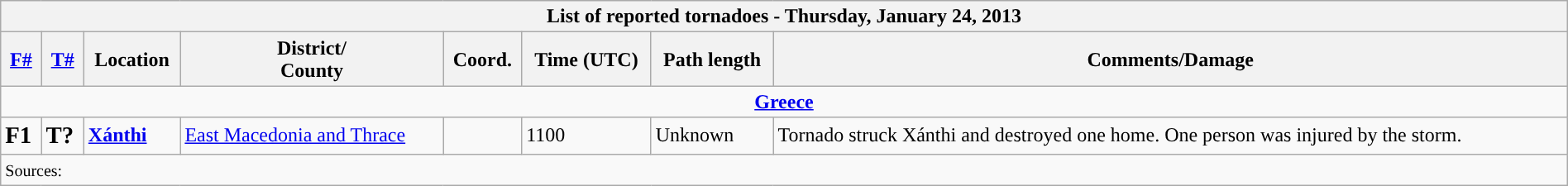<table class="wikitable collapsible" width="100%">
<tr>
<th colspan="8">List of reported tornadoes - Thursday, January 24, 2013</th>
</tr>
<tr>
<th><a href='#'>F#</a></th>
<th><a href='#'>T#</a></th>
<th>Location</th>
<th>District/<br>County</th>
<th>Coord.</th>
<th>Time (UTC)</th>
<th>Path length</th>
<th>Comments/Damage</th>
</tr>
<tr>
<td colspan="8" align=center><strong><a href='#'>Greece</a></strong></td>
</tr>
<tr>
<td><big><strong>F1</strong></big></td>
<td><big><strong>T?</strong></big></td>
<td><strong><a href='#'>Xánthi</a></strong></td>
<td><a href='#'>East Macedonia and Thrace</a></td>
<td></td>
<td>1100</td>
<td>Unknown</td>
<td>Tornado struck Xánthi and destroyed one home. One person was injured by the storm.</td>
</tr>
<tr>
<td colspan="8"><small>Sources:  </small></td>
</tr>
</table>
